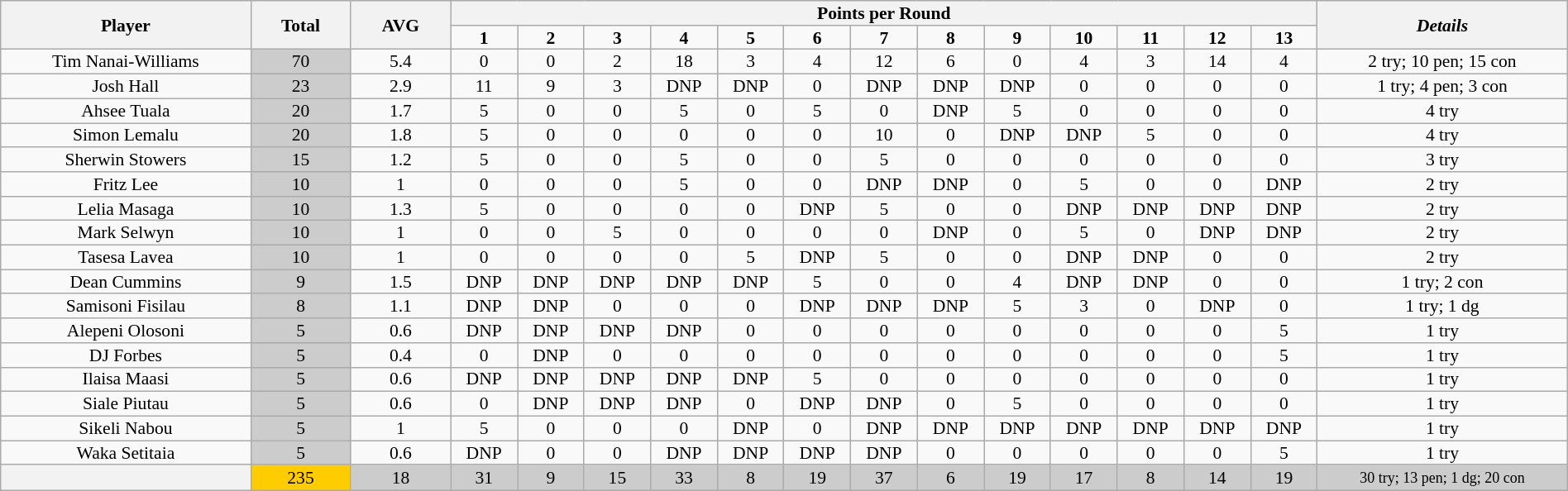<table class="wikitable" style="text-align:center; line-height: 90%; font-size:90%;" width=100%>
<tr>
<th rowspan=2 width=15%>Player</th>
<th rowspan=2 width=6%>Total</th>
<th rowspan=2 width=6%>AVG</th>
<th colspan=13>Points per Round</th>
<th rowspan=2 width=15%><em>Details</em></th>
</tr>
<tr>
<td width=4%><strong>1</strong></td>
<td width=4%><strong>2</strong></td>
<td width=4%><strong>3</strong></td>
<td width=4%><strong>4</strong></td>
<td width=4%><strong>5</strong></td>
<td width=4%><strong>6</strong></td>
<td width=4%><strong>7</strong></td>
<td width=4%><strong>8</strong></td>
<td width=4%><strong>9</strong></td>
<td width=4%><strong>10</strong></td>
<td width=4%><strong>11</strong></td>
<td width=4%><strong>12</strong></td>
<td width=4%><strong>13</strong></td>
</tr>
<tr>
<td>Tim Nanai-Williams</td>
<td bgcolor=#cccccc>70</td>
<td>5.4</td>
<td>0</td>
<td>0</td>
<td>2</td>
<td>18</td>
<td>3</td>
<td>4</td>
<td>12</td>
<td>6</td>
<td>0</td>
<td>4</td>
<td>3</td>
<td>14</td>
<td>4</td>
<td>2 try; 10 pen; 15 con</td>
</tr>
<tr>
<td>Josh Hall</td>
<td bgcolor=#cccccc>23</td>
<td>2.9</td>
<td>11</td>
<td>9</td>
<td>3</td>
<td>DNP</td>
<td>DNP</td>
<td>0</td>
<td>DNP</td>
<td>DNP</td>
<td>DNP</td>
<td>0</td>
<td>0</td>
<td>0</td>
<td>0</td>
<td>1 try; 4 pen; 3 con</td>
</tr>
<tr>
<td>Ahsee Tuala</td>
<td bgcolor=#cccccc>20</td>
<td>1.7</td>
<td>5</td>
<td>0</td>
<td>0</td>
<td>5</td>
<td>0</td>
<td>5</td>
<td>0</td>
<td>DNP</td>
<td>5</td>
<td>0</td>
<td>0</td>
<td>0</td>
<td>0</td>
<td>4 try</td>
</tr>
<tr>
<td>Simon Lemalu</td>
<td bgcolor=#cccccc>20</td>
<td>1.8</td>
<td>5</td>
<td>0</td>
<td>0</td>
<td>0</td>
<td>0</td>
<td>0</td>
<td>10</td>
<td>0</td>
<td>DNP</td>
<td>DNP</td>
<td>5</td>
<td>0</td>
<td>0</td>
<td>4 try</td>
</tr>
<tr>
<td>Sherwin Stowers</td>
<td bgcolor=#cccccc>15</td>
<td>1.2</td>
<td>5</td>
<td>0</td>
<td>0</td>
<td>5</td>
<td>0</td>
<td>0</td>
<td>5</td>
<td>0</td>
<td>0</td>
<td>0</td>
<td>0</td>
<td>0</td>
<td>0</td>
<td>3 try</td>
</tr>
<tr>
<td>Fritz Lee</td>
<td bgcolor=#cccccc>10</td>
<td>1</td>
<td>0</td>
<td>0</td>
<td>0</td>
<td>5</td>
<td>0</td>
<td>0</td>
<td>DNP</td>
<td>DNP</td>
<td>0</td>
<td>5</td>
<td>0</td>
<td>0</td>
<td>DNP</td>
<td>2 try</td>
</tr>
<tr>
<td>Lelia Masaga</td>
<td bgcolor=#cccccc>10</td>
<td>1.3</td>
<td>5</td>
<td>0</td>
<td>0</td>
<td>0</td>
<td>0</td>
<td>DNP</td>
<td>5</td>
<td>0</td>
<td>0</td>
<td>DNP</td>
<td>DNP</td>
<td>DNP</td>
<td>DNP</td>
<td>2 try</td>
</tr>
<tr>
<td>Mark Selwyn</td>
<td bgcolor=#cccccc>10</td>
<td>1</td>
<td>0</td>
<td>0</td>
<td>5</td>
<td>0</td>
<td>0</td>
<td>0</td>
<td>0</td>
<td>DNP</td>
<td>0</td>
<td>5</td>
<td>0</td>
<td>DNP</td>
<td>DNP</td>
<td>2 try</td>
</tr>
<tr>
<td>Tasesa Lavea</td>
<td bgcolor=#cccccc>10</td>
<td>1</td>
<td>0</td>
<td>0</td>
<td>0</td>
<td>0</td>
<td>5</td>
<td>DNP</td>
<td>5</td>
<td>0</td>
<td>0</td>
<td>DNP</td>
<td>DNP</td>
<td>0</td>
<td>0</td>
<td>2 try</td>
</tr>
<tr>
<td>Dean Cummins</td>
<td bgcolor=#cccccc>9</td>
<td>1.5</td>
<td>DNP</td>
<td>DNP</td>
<td>DNP</td>
<td>DNP</td>
<td>DNP</td>
<td>5</td>
<td>0</td>
<td>0</td>
<td>4</td>
<td>DNP</td>
<td>DNP</td>
<td>0</td>
<td>0</td>
<td>1 try; 2 con</td>
</tr>
<tr>
<td>Samisoni Fisilau</td>
<td bgcolor=#cccccc>8</td>
<td>1.1</td>
<td>DNP</td>
<td>DNP</td>
<td>0</td>
<td>0</td>
<td>0</td>
<td>DNP</td>
<td>DNP</td>
<td>DNP</td>
<td>5</td>
<td>3</td>
<td>0</td>
<td>DNP</td>
<td>0</td>
<td>1 try; 1 dg</td>
</tr>
<tr>
<td>Alepeni Olosoni</td>
<td bgcolor=#cccccc>5</td>
<td>0.6</td>
<td>DNP</td>
<td>DNP</td>
<td>DNP</td>
<td>DNP</td>
<td>0</td>
<td>0</td>
<td>0</td>
<td>0</td>
<td>0</td>
<td>0</td>
<td>0</td>
<td>0</td>
<td>5</td>
<td>1 try</td>
</tr>
<tr>
<td>DJ Forbes</td>
<td bgcolor=#cccccc>5</td>
<td>0.4</td>
<td>0</td>
<td>DNP</td>
<td>0</td>
<td>0</td>
<td>0</td>
<td>0</td>
<td>0</td>
<td>0</td>
<td>0</td>
<td>0</td>
<td>0</td>
<td>0</td>
<td>5</td>
<td>1 try</td>
</tr>
<tr>
<td>Ilaisa Maasi</td>
<td bgcolor=#cccccc>5</td>
<td>0.6</td>
<td>DNP</td>
<td>DNP</td>
<td>DNP</td>
<td>DNP</td>
<td>DNP</td>
<td>5</td>
<td>0</td>
<td>0</td>
<td>0</td>
<td>0</td>
<td>0</td>
<td>0</td>
<td>0</td>
<td>1 try</td>
</tr>
<tr>
<td>Siale Piutau</td>
<td bgcolor=#cccccc>5</td>
<td>0.6</td>
<td>0</td>
<td>DNP</td>
<td>DNP</td>
<td>DNP</td>
<td>0</td>
<td>DNP</td>
<td>DNP</td>
<td>0</td>
<td>5</td>
<td>0</td>
<td>0</td>
<td>0</td>
<td>0</td>
<td>1 try</td>
</tr>
<tr>
<td>Sikeli Nabou</td>
<td bgcolor=#cccccc>5</td>
<td>1</td>
<td>5</td>
<td>0</td>
<td>0</td>
<td>0</td>
<td>DNP</td>
<td>0</td>
<td>DNP</td>
<td>DNP</td>
<td>DNP</td>
<td>DNP</td>
<td>DNP</td>
<td>DNP</td>
<td>DNP</td>
<td>1 try</td>
</tr>
<tr>
<td>Waka  Setitaia</td>
<td bgcolor=#cccccc>5</td>
<td>0.6</td>
<td>DNP</td>
<td>0</td>
<td>0</td>
<td>DNP</td>
<td>DNP</td>
<td>DNP</td>
<td>DNP</td>
<td>0</td>
<td>0</td>
<td>0</td>
<td>0</td>
<td>0</td>
<td>5</td>
<td>1 try</td>
</tr>
<tr>
<th></th>
<td bgcolor=#ffcc00>235</td>
<td bgcolor=#cccccc>18</td>
<td bgcolor=#cccccc>31</td>
<td bgcolor=#cccccc>9</td>
<td bgcolor=#cccccc>15</td>
<td bgcolor=#cccccc>33</td>
<td bgcolor=#cccccc>8</td>
<td bgcolor=#cccccc>19</td>
<td bgcolor=#cccccc>37</td>
<td bgcolor=#cccccc>6</td>
<td bgcolor=#cccccc>19</td>
<td bgcolor=#cccccc>17</td>
<td bgcolor=#cccccc>8</td>
<td bgcolor=#cccccc>14</td>
<td bgcolor=#cccccc>19</td>
<td bgcolor=#cccccc><small>30 try; 13 pen; 1 dg; 20 con</small></td>
</tr>
</table>
